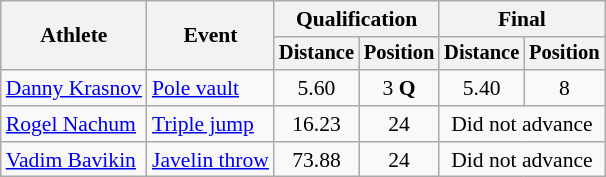<table class="wikitable" style="font-size:90%">
<tr>
<th rowspan="2">Athlete</th>
<th rowspan="2">Event</th>
<th colspan="2">Qualification</th>
<th colspan="2">Final</th>
</tr>
<tr style="font-size:95%">
<th>Distance</th>
<th>Position</th>
<th>Distance</th>
<th>Position</th>
</tr>
<tr align=center>
<td align=left><a href='#'>Danny Krasnov</a></td>
<td align=left><a href='#'>Pole vault</a></td>
<td>5.60</td>
<td>3 <strong>Q</strong></td>
<td>5.40</td>
<td>8</td>
</tr>
<tr align=center>
<td align=left><a href='#'>Rogel Nachum</a></td>
<td align=left><a href='#'>Triple jump</a></td>
<td>16.23</td>
<td>24</td>
<td colspan=2>Did not advance</td>
</tr>
<tr align=center>
<td align=left><a href='#'>Vadim Bavikin</a></td>
<td align=left><a href='#'>Javelin throw</a></td>
<td>73.88</td>
<td>24</td>
<td colspan=2>Did not advance</td>
</tr>
</table>
